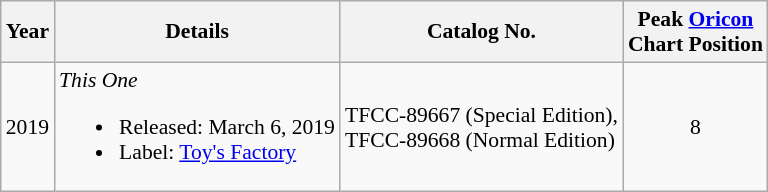<table class="wikitable" style="font-size: 90%;">
<tr>
<th>Year</th>
<th>Details</th>
<th>Catalog No.</th>
<th>Peak <a href='#'>Oricon</a><br>Chart Position</th>
</tr>
<tr>
<td>2019</td>
<td><em>This One</em><br><ul><li>Released: March 6, 2019</li><li>Label: <a href='#'>Toy's Factory</a></li></ul></td>
<td>TFCC-89667 (Special Edition),<br>TFCC-89668 (Normal Edition)</td>
<td align="center">8</td>
</tr>
</table>
